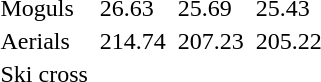<table>
<tr>
<td>Moguls<br></td>
<td></td>
<td>26.63</td>
<td></td>
<td>25.69</td>
<td></td>
<td>25.43</td>
</tr>
<tr>
<td>Aerials<br></td>
<td></td>
<td>214.74</td>
<td></td>
<td>207.23</td>
<td></td>
<td>205.22</td>
</tr>
<tr>
<td>Ski cross<br></td>
<td colspan=2></td>
<td colspan=2></td>
<td colspan="2"></td>
</tr>
</table>
